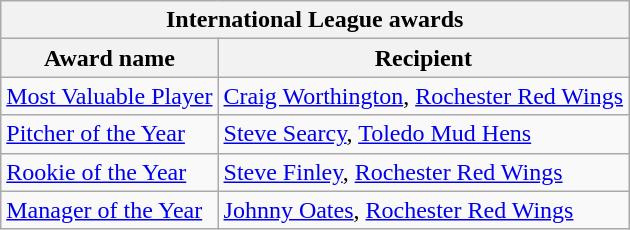<table class="wikitable">
<tr>
<th colspan="2">International League awards</th>
</tr>
<tr>
<th>Award name</th>
<th>Recipient</th>
</tr>
<tr>
<td><a href='#'>Most Valuable Player</a></td>
<td><a href='#'>Craig Worthington</a>, <a href='#'>Rochester Red Wings</a></td>
</tr>
<tr>
<td><a href='#'>Pitcher of the Year</a></td>
<td><a href='#'>Steve Searcy</a>, <a href='#'>Toledo Mud Hens</a></td>
</tr>
<tr>
<td><a href='#'>Rookie of the Year</a></td>
<td><a href='#'>Steve Finley</a>, <a href='#'>Rochester Red Wings</a></td>
</tr>
<tr>
<td><a href='#'>Manager of the Year</a></td>
<td><a href='#'>Johnny Oates</a>, <a href='#'>Rochester Red Wings</a></td>
</tr>
</table>
